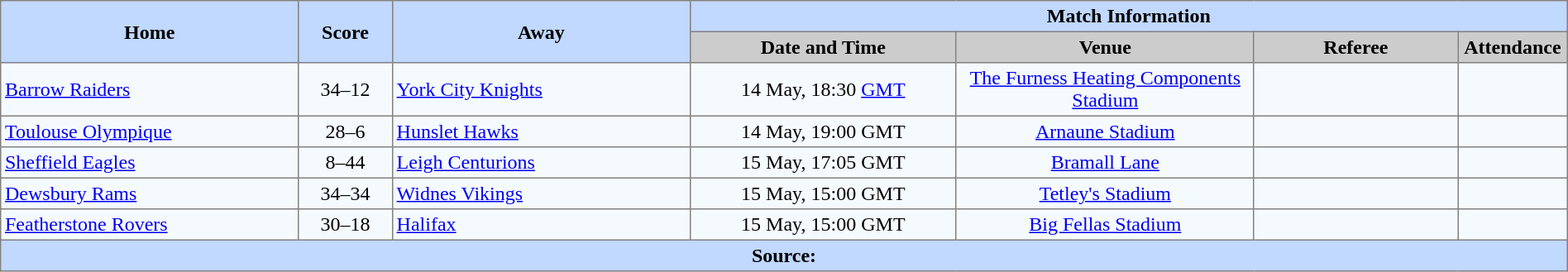<table border=1 style="border-collapse:collapse; text-align:center;" cellpadding=3 cellspacing=0 width=100%>
<tr bgcolor=#C1D8FF>
<th rowspan=2 width=19%>Home</th>
<th rowspan=2 width=6%>Score</th>
<th rowspan=2 width=19%>Away</th>
<th colspan=6>Match Information</th>
</tr>
<tr bgcolor=#CCCCCC>
<th width=17%>Date and Time</th>
<th width=19%>Venue</th>
<th width=13%>Referee</th>
<th width=7%>Attendance</th>
</tr>
<tr bgcolor=#F5FAFF>
<td align=left> <a href='#'>Barrow Raiders</a></td>
<td>34–12</td>
<td align=left> <a href='#'>York City Knights</a></td>
<td>14 May, 18:30 <a href='#'>GMT</a></td>
<td><a href='#'>The Furness Heating Components Stadium</a></td>
<td></td>
<td></td>
</tr>
<tr bgcolor=#F5FAFF>
<td align=left> <a href='#'>Toulouse Olympique</a></td>
<td>28–6</td>
<td align=left> <a href='#'>Hunslet Hawks</a></td>
<td>14 May, 19:00 GMT</td>
<td><a href='#'>Arnaune Stadium</a></td>
<td></td>
<td></td>
</tr>
<tr bgcolor=#F5FAFF>
<td align=left> <a href='#'>Sheffield Eagles</a></td>
<td>8–44</td>
<td align=left> <a href='#'>Leigh Centurions</a></td>
<td>15 May, 17:05 GMT</td>
<td><a href='#'>Bramall Lane</a></td>
<td></td>
<td></td>
</tr>
<tr bgcolor=#F5FAFF>
<td align=left> <a href='#'>Dewsbury Rams</a></td>
<td>34–34</td>
<td align=left> <a href='#'>Widnes Vikings</a></td>
<td>15 May, 15:00 GMT</td>
<td><a href='#'>Tetley's Stadium</a></td>
<td></td>
<td></td>
</tr>
<tr bgcolor=#F5FAFF>
<td align=left> <a href='#'>Featherstone Rovers</a></td>
<td>30–18</td>
<td align=left> <a href='#'>Halifax</a></td>
<td>15 May, 15:00 GMT</td>
<td><a href='#'>Big Fellas Stadium</a></td>
<td></td>
<td></td>
</tr>
<tr bgcolor=#C1D8FF>
<th colspan=12>Source:</th>
</tr>
</table>
